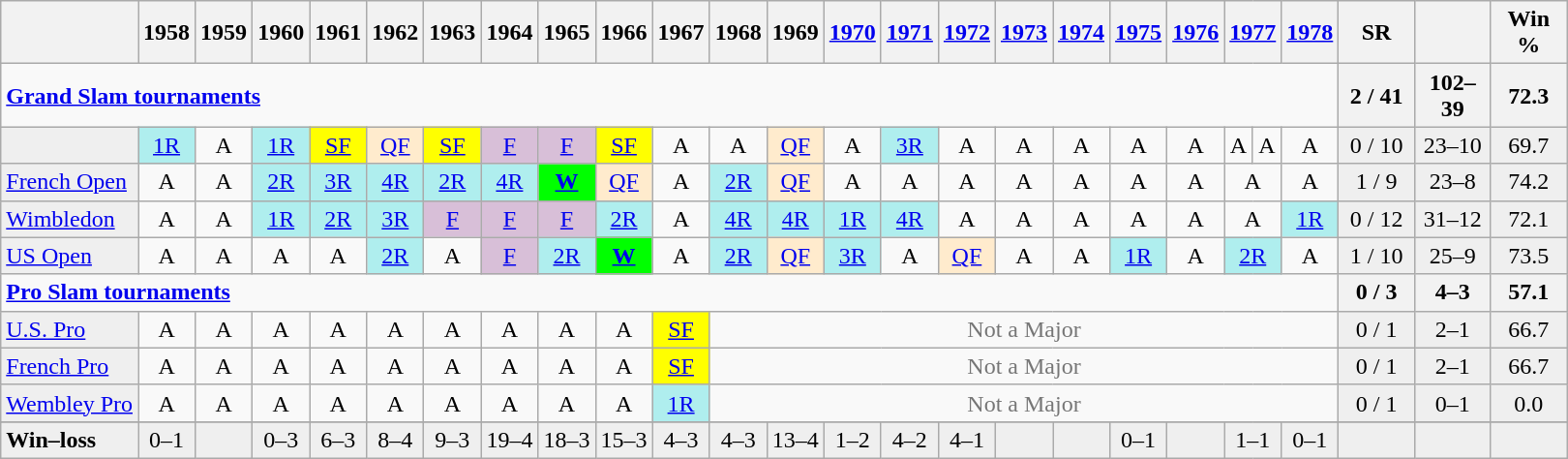<table class=wikitable style=text-align:center>
<tr>
<th></th>
<th>1958</th>
<th>1959</th>
<th>1960</th>
<th>1961</th>
<th>1962</th>
<th>1963</th>
<th>1964</th>
<th>1965</th>
<th>1966</th>
<th>1967</th>
<th>1968</th>
<th>1969</th>
<th><a href='#'>1970</a></th>
<th><a href='#'>1971</a></th>
<th><a href='#'>1972</a></th>
<th><a href='#'>1973</a></th>
<th><a href='#'>1974</a></th>
<th><a href='#'>1975</a></th>
<th><a href='#'>1976</a></th>
<th colspan=2><a href='#'>1977</a></th>
<th><a href='#'>1978</a></th>
<th style="width:45px;">SR</th>
<th style="width:45px;"></th>
<th style="width:45px;">Win %</th>
</tr>
<tr>
<td colspan=23 style="text-align:left;"><strong><a href='#'>Grand Slam tournaments</a></strong></td>
<th>2 / 41</th>
<th>102–39</th>
<th>72.3</th>
</tr>
<tr>
<td align=left bgcolor=efefef></td>
<td bgcolor=afeeee><a href='#'>1R</a></td>
<td>A</td>
<td bgcolor=afeeee><a href='#'>1R</a></td>
<td bgcolor=yellow><a href='#'>SF</a></td>
<td bgcolor=ffebcd><a href='#'>QF</a></td>
<td bgcolor=yellow><a href='#'>SF</a></td>
<td bgcolor=thistle><a href='#'>F</a></td>
<td bgcolor=thistle><a href='#'>F</a></td>
<td bgcolor=yellow><a href='#'>SF</a></td>
<td>A</td>
<td>A</td>
<td bgcolor=ffebcd><a href='#'>QF</a></td>
<td>A</td>
<td bgcolor=afeeee><a href='#'>3R</a></td>
<td>A</td>
<td>A</td>
<td>A</td>
<td>A</td>
<td>A</td>
<td>A</td>
<td>A</td>
<td>A</td>
<td bgcolor=efefef>0 / 10</td>
<td bgcolor=efefef>23–10</td>
<td bgcolor=efefef>69.7</td>
</tr>
<tr>
<td align=left bgcolor=efefef><a href='#'>French Open</a></td>
<td>A</td>
<td>A</td>
<td bgcolor=afeeee><a href='#'>2R</a></td>
<td bgcolor=afeeee><a href='#'>3R</a></td>
<td bgcolor=afeeee><a href='#'>4R</a></td>
<td bgcolor=afeeee><a href='#'>2R</a></td>
<td bgcolor=afeeee><a href='#'>4R</a></td>
<td bgcolor=lime><a href='#'><strong>W</strong></a></td>
<td bgcolor=ffebcd><a href='#'>QF</a></td>
<td>A</td>
<td bgcolor=afeeee><a href='#'>2R</a></td>
<td bgcolor=ffebcd><a href='#'>QF</a></td>
<td>A</td>
<td>A</td>
<td>A</td>
<td>A</td>
<td>A</td>
<td>A</td>
<td>A</td>
<td colspan=2>A</td>
<td>A</td>
<td bgcolor=efefef>1 / 9</td>
<td bgcolor=efefef>23–8</td>
<td bgcolor=efefef>74.2</td>
</tr>
<tr>
<td align=left bgcolor=efefef><a href='#'>Wimbledon</a></td>
<td>A</td>
<td>A</td>
<td bgcolor=afeeee><a href='#'>1R</a></td>
<td bgcolor=afeeee><a href='#'>2R</a></td>
<td bgcolor=afeeee><a href='#'>3R</a></td>
<td bgcolor=thistle><a href='#'>F</a></td>
<td bgcolor=thistle><a href='#'>F</a></td>
<td bgcolor=thistle><a href='#'>F</a></td>
<td bgcolor=afeeee><a href='#'>2R</a></td>
<td>A</td>
<td bgcolor=afeeee><a href='#'>4R</a></td>
<td bgcolor=afeeee><a href='#'>4R</a></td>
<td bgcolor=afeeee><a href='#'>1R</a></td>
<td bgcolor=afeeee><a href='#'>4R</a></td>
<td>A</td>
<td>A</td>
<td>A</td>
<td>A</td>
<td>A</td>
<td colspan=2>A</td>
<td bgcolor=afeeee><a href='#'>1R</a></td>
<td bgcolor=efefef>0 / 12</td>
<td bgcolor=efefef>31–12</td>
<td bgcolor=efefef>72.1</td>
</tr>
<tr>
<td align=left bgcolor=efefef><a href='#'>US Open</a></td>
<td>A</td>
<td>A</td>
<td>A</td>
<td>A</td>
<td bgcolor=afeeee><a href='#'>2R</a></td>
<td>A</td>
<td bgcolor=thistle><a href='#'>F</a></td>
<td bgcolor=afeeee><a href='#'>2R</a></td>
<td bgcolor=lime><a href='#'><strong>W</strong></a></td>
<td>A</td>
<td bgcolor=afeeee><a href='#'>2R</a></td>
<td bgcolor=ffebcd><a href='#'>QF</a></td>
<td bgcolor=afeeee><a href='#'>3R</a></td>
<td>A</td>
<td bgcolor=ffebcd><a href='#'>QF</a></td>
<td>A</td>
<td>A</td>
<td bgcolor=afeeee><a href='#'>1R</a></td>
<td>A</td>
<td bgcolor=afeeee colspan=2><a href='#'>2R</a></td>
<td>A</td>
<td bgcolor=efefef>1 / 10</td>
<td bgcolor=efefef>25–9</td>
<td bgcolor=efefef>73.5</td>
</tr>
<tr>
<td style="text-align:left;" colspan=23><strong><a href='#'>Pro Slam tournaments</a></strong></td>
<th>0 / 3</th>
<th>4–3</th>
<th>57.1</th>
</tr>
<tr>
<td style="text-align:left;" bgcolor=efefef><a href='#'>U.S. Pro</a></td>
<td>A</td>
<td>A</td>
<td>A</td>
<td>A</td>
<td>A</td>
<td>A</td>
<td>A</td>
<td>A</td>
<td>A</td>
<td bgcolor=yellow><a href='#'>SF</a></td>
<td colspan=12 style=color:#767676>Not a Major</td>
<td bgcolor=efefef>0 / 1</td>
<td bgcolor=efefef>2–1</td>
<td bgcolor=efefef>66.7</td>
</tr>
<tr>
<td style="text-align:left;" bgcolor=efefef><a href='#'>French Pro</a></td>
<td>A</td>
<td>A</td>
<td>A</td>
<td>A</td>
<td>A</td>
<td>A</td>
<td>A</td>
<td>A</td>
<td>A</td>
<td bgcolor=yellow><a href='#'>SF</a></td>
<td colspan=12 style=color:#767676>Not a Major</td>
<td bgcolor=efefef>0 / 1</td>
<td bgcolor=efefef>2–1</td>
<td bgcolor=efefef>66.7</td>
</tr>
<tr>
<td style="text-align:left;" bgcolor=efefef><a href='#'>Wembley Pro</a></td>
<td>A</td>
<td>A</td>
<td>A</td>
<td>A</td>
<td>A</td>
<td>A</td>
<td>A</td>
<td>A</td>
<td>A</td>
<td bgcolor=afeeee><a href='#'>1R</a></td>
<td colspan=12 style=color:#767676>Not a Major</td>
<td bgcolor=efefef>0 / 1</td>
<td bgcolor=efefef>0–1</td>
<td bgcolor=efefef>0.0</td>
</tr>
<tr>
</tr>
<tr style="background:#efefef;">
<td style=text-align:left><strong>Win–loss</strong></td>
<td>0–1</td>
<td></td>
<td>0–3</td>
<td>6–3</td>
<td>8–4</td>
<td>9–3</td>
<td>19–4</td>
<td>18–3</td>
<td>15–3</td>
<td>4–3</td>
<td>4–3</td>
<td>13–4</td>
<td>1–2</td>
<td>4–2</td>
<td>4–1</td>
<td></td>
<td></td>
<td>0–1</td>
<td></td>
<td colspan=2>1–1</td>
<td>0–1</td>
<td bgcolor=efefef></td>
<td bgcolor=efefef></td>
<td bgcolor=efefef></td>
</tr>
</table>
